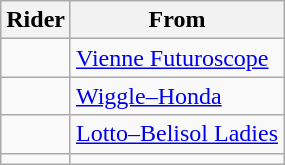<table class="wikitable sortable">
<tr>
<th>Rider</th>
<th>From</th>
</tr>
<tr>
<td></td>
<td><a href='#'>Vienne Futuroscope</a></td>
</tr>
<tr>
<td></td>
<td><a href='#'>Wiggle–Honda</a></td>
</tr>
<tr>
<td></td>
<td><a href='#'>Lotto–Belisol Ladies</a></td>
</tr>
<tr>
<td></td>
<td></td>
</tr>
</table>
